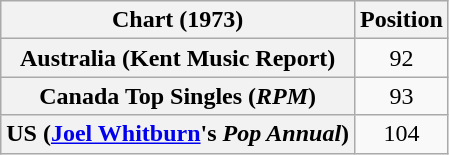<table class="wikitable plainrowheaders" style="text-align:center">
<tr>
<th>Chart (1973)</th>
<th>Position</th>
</tr>
<tr>
<th scope="row">Australia (Kent Music Report)</th>
<td>92</td>
</tr>
<tr>
<th scope="row">Canada Top Singles (<em>RPM</em>)</th>
<td>93</td>
</tr>
<tr>
<th scope="row">US (<a href='#'>Joel Whitburn</a>'s <em>Pop Annual</em>)</th>
<td>104</td>
</tr>
</table>
